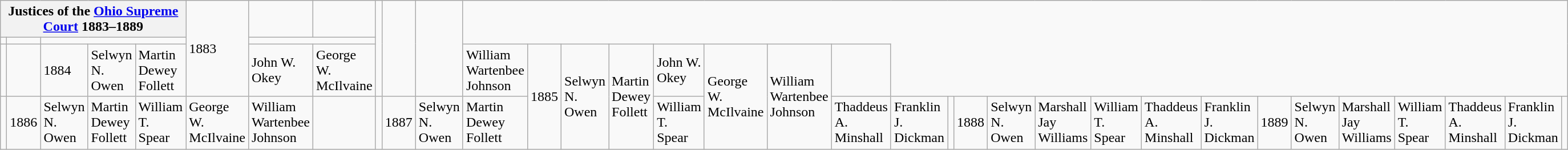<table class="wikitable collapsible collapsed">
<tr>
<th colspan=5>Justices of the <a href='#'>Ohio Supreme Court</a> 1883–1889</th>
<td rowspan=3>1883</td>
<td></td>
<td></td>
<td rowspan=3 ></td>
<td rowspan=3 ></td>
<td rowspan=3 ></td>
</tr>
<tr>
<td></td>
<td></td>
</tr>
<tr>
<td></td>
<td></td>
<td>1884</td>
<td>Selwyn N. Owen</td>
<td>Martin Dewey Follett</td>
<td>John W. Okey</td>
<td>George W. McIlvaine</td>
<td>William Wartenbee Johnson</td>
<td rowspan=3>1885</td>
<td rowspan=3 >Selwyn N. Owen</td>
<td rowspan=3 >Martin Dewey Follett</td>
<td>John W. Okey</td>
<td rowspan=3 >George W. McIlvaine</td>
<td rowspan=3 >William Wartenbee Johnson</td>
<td></td>
</tr>
<tr>
<td></td>
<td rowspan=2>1886</td>
<td rowspan=2 >Selwyn N. Owen</td>
<td rowspan=2 >Martin Dewey Follett</td>
<td rowspan=2 >William T. Spear</td>
<td>George W. McIlvaine</td>
<td>William Wartenbee Johnson</td>
<td></td>
<td></td>
<td rowspan=2>1887</td>
<td rowspan=2 >Selwyn N. Owen</td>
<td>Martin Dewey Follett</td>
<td rowspan=2 >William T. Spear</td>
<td rowspan=2 >Thaddeus A. Minshall</td>
<td rowspan=2 >Franklin J. Dickman</td>
<td></td>
<td>1888</td>
<td>Selwyn N. Owen</td>
<td>Marshall Jay Williams</td>
<td>William T. Spear</td>
<td>Thaddeus A. Minshall</td>
<td>Franklin J. Dickman</td>
<td rowspan=2>1889</td>
<td>Selwyn N. Owen</td>
<td rowspan=2 >Marshall Jay Williams</td>
<td rowspan=2 >William T. Spear</td>
<td rowspan=2 >Thaddeus A. Minshall</td>
<td rowspan=2 >Franklin J. Dickman</td>
<td></td>
</tr>
</table>
